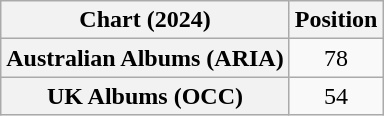<table class="wikitable sortable plainrowheaders" style="text-align:center">
<tr>
<th scope="col">Chart (2024)</th>
<th scope="col">Position</th>
</tr>
<tr>
<th scope="row">Australian Albums (ARIA)</th>
<td>78</td>
</tr>
<tr>
<th scope="row">UK Albums (OCC)</th>
<td>54</td>
</tr>
</table>
